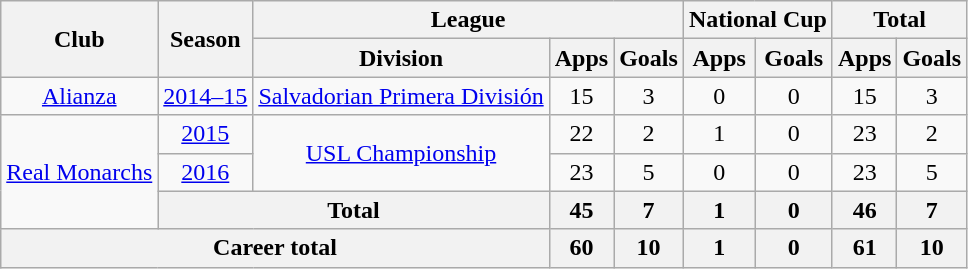<table class="wikitable", style="text-align:center">
<tr>
<th rowspan="2">Club</th>
<th rowspan="2">Season</th>
<th colspan="3">League</th>
<th colspan="2">National Cup</th>
<th colspan="2">Total</th>
</tr>
<tr>
<th>Division</th>
<th>Apps</th>
<th>Goals</th>
<th>Apps</th>
<th>Goals</th>
<th>Apps</th>
<th>Goals</th>
</tr>
<tr>
<td><a href='#'>Alianza</a></td>
<td><a href='#'>2014–15</a></td>
<td><a href='#'>Salvadorian Primera División</a></td>
<td>15</td>
<td>3</td>
<td>0</td>
<td>0</td>
<td>15</td>
<td>3</td>
</tr>
<tr>
<td rowspan="3"><a href='#'>Real Monarchs</a></td>
<td><a href='#'>2015</a></td>
<td rowspan="2"><a href='#'>USL Championship</a></td>
<td>22</td>
<td>2</td>
<td>1</td>
<td>0</td>
<td>23</td>
<td>2</td>
</tr>
<tr>
<td><a href='#'>2016</a></td>
<td>23</td>
<td>5</td>
<td>0</td>
<td>0</td>
<td>23</td>
<td>5</td>
</tr>
<tr>
<th colspan="2">Total</th>
<th>45</th>
<th>7</th>
<th>1</th>
<th>0</th>
<th>46</th>
<th>7</th>
</tr>
<tr>
<th colspan="3">Career total</th>
<th>60</th>
<th>10</th>
<th>1</th>
<th>0</th>
<th>61</th>
<th>10</th>
</tr>
</table>
